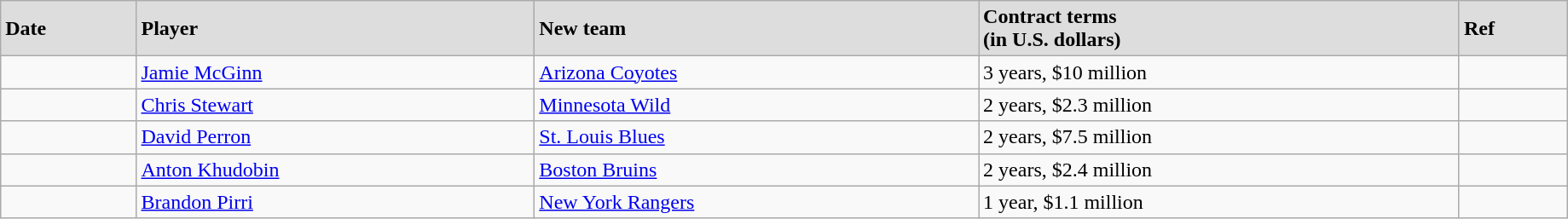<table class="wikitable" width=97%>
<tr style="background:#ddd;">
<td><strong>Date</strong></td>
<td><strong>Player</strong></td>
<td><strong>New team</strong></td>
<td><strong>Contract terms</strong><br><strong>(in U.S. dollars)</strong></td>
<td><strong>Ref</strong></td>
</tr>
<tr>
<td></td>
<td><a href='#'>Jamie McGinn</a></td>
<td><a href='#'>Arizona Coyotes</a></td>
<td>3 years, $10 million</td>
<td></td>
</tr>
<tr>
<td></td>
<td><a href='#'>Chris Stewart</a></td>
<td><a href='#'>Minnesota Wild</a></td>
<td>2 years, $2.3 million</td>
<td></td>
</tr>
<tr>
<td></td>
<td><a href='#'>David Perron</a></td>
<td><a href='#'>St. Louis Blues</a></td>
<td>2 years, $7.5 million</td>
<td></td>
</tr>
<tr>
<td></td>
<td><a href='#'>Anton Khudobin</a></td>
<td><a href='#'>Boston Bruins</a></td>
<td>2 years, $2.4 million</td>
<td></td>
</tr>
<tr>
<td></td>
<td><a href='#'>Brandon Pirri</a></td>
<td><a href='#'>New York Rangers</a></td>
<td>1 year, $1.1 million</td>
<td></td>
</tr>
</table>
